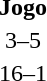<table>
<tr>
<th width=125></th>
<th width=auto>Jogo</th>
<th width=125></th>
</tr>
<tr>
<td align=right></td>
<td align=center>3–5</td>
<td align=left><strong></strong></td>
</tr>
<tr>
<td align=right><strong></strong></td>
<td align=center>16–1</td>
<td align=left></td>
</tr>
</table>
